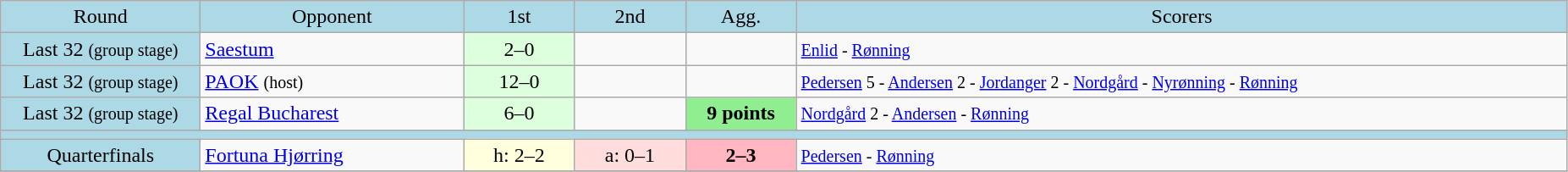<table class="wikitable" style="text-align:center">
<tr bgcolor=lightblue>
<td width=150px>Round</td>
<td width=200px>Opponent</td>
<td width=80px>1st</td>
<td width=80px>2nd</td>
<td width=80px>Agg.</td>
<td width=600px>Scorers</td>
</tr>
<tr>
<td bgcolor=lightblue>Last 32 <small>(group stage)</small></td>
<td align=left> <a href='#'>Saestum</a></td>
<td bgcolor="#ddffdd">2–0</td>
<td></td>
<td></td>
<td align=left><small><a href='#'>Enlid</a> - <a href='#'>Rønning</a></small></td>
</tr>
<tr>
<td bgcolor=lightblue>Last 32 <small>(group stage)</small></td>
<td align=left> <a href='#'>PAOK</a> <small>(host)</small></td>
<td bgcolor="#ddffdd">12–0</td>
<td></td>
<td></td>
<td align=left><small><a href='#'>Pedersen</a> 5 - <a href='#'>Andersen</a> 2 - <a href='#'>Jordanger</a> 2 - <a href='#'>Nordgård</a> - <a href='#'>Nyrønning</a> - <a href='#'>Rønning</a></small></td>
</tr>
<tr>
<td bgcolor=lightblue>Last 32 <small>(group stage)</small></td>
<td align=left> <a href='#'>Regal Bucharest</a></td>
<td bgcolor="#ddffdd">6–0</td>
<td></td>
<td bgcolor=lightgreen><strong>9 points</strong></td>
<td align=left><small><a href='#'>Nordgård</a> 2 - <a href='#'>Andersen</a> - <a href='#'>Rønning</a> </small></td>
</tr>
<tr bgcolor=lightblue>
<td colspan=6></td>
</tr>
<tr>
<td bgcolor=lightblue>Quarterfinals</td>
<td align=left> <a href='#'>Fortuna Hjørring</a></td>
<td bgcolor="#ffffdd">h: 2–2</td>
<td bgcolor="#ffdddd">a: 0–1</td>
<td bgcolor=lightpink><strong>2–3</strong></td>
<td align=left><small><a href='#'>Pedersen</a> - <a href='#'>Rønning</a></small></td>
</tr>
<tr>
</tr>
</table>
